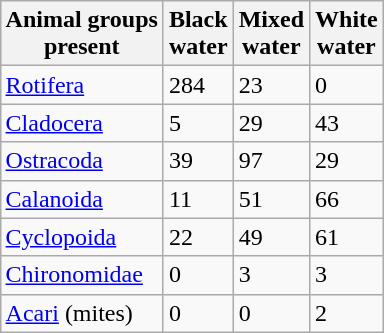<table id="table2" class="wikitable" style="float:right; clear:right; margin:0 0 0.5em 1em;">
<tr>
<th>Animal groups<br> present</th>
<th>Black<br> water</th>
<th>Mixed<br> water</th>
<th>White<br> water</th>
</tr>
<tr>
<td><a href='#'>Rotifera</a></td>
<td>284</td>
<td>23</td>
<td>0</td>
</tr>
<tr>
<td><a href='#'>Cladocera</a></td>
<td>5</td>
<td>29</td>
<td>43</td>
</tr>
<tr>
<td><a href='#'>Ostracoda</a></td>
<td>39</td>
<td>97</td>
<td>29</td>
</tr>
<tr>
<td><a href='#'>Calanoida</a></td>
<td>11</td>
<td>51</td>
<td>66</td>
</tr>
<tr>
<td><a href='#'>Cyclopoida</a></td>
<td>22</td>
<td>49</td>
<td>61</td>
</tr>
<tr>
<td><a href='#'>Chironomidae</a></td>
<td>0</td>
<td>3</td>
<td>3</td>
</tr>
<tr>
<td><a href='#'>Acari</a> (mites)</td>
<td>0</td>
<td>0</td>
<td>2</td>
</tr>
</table>
